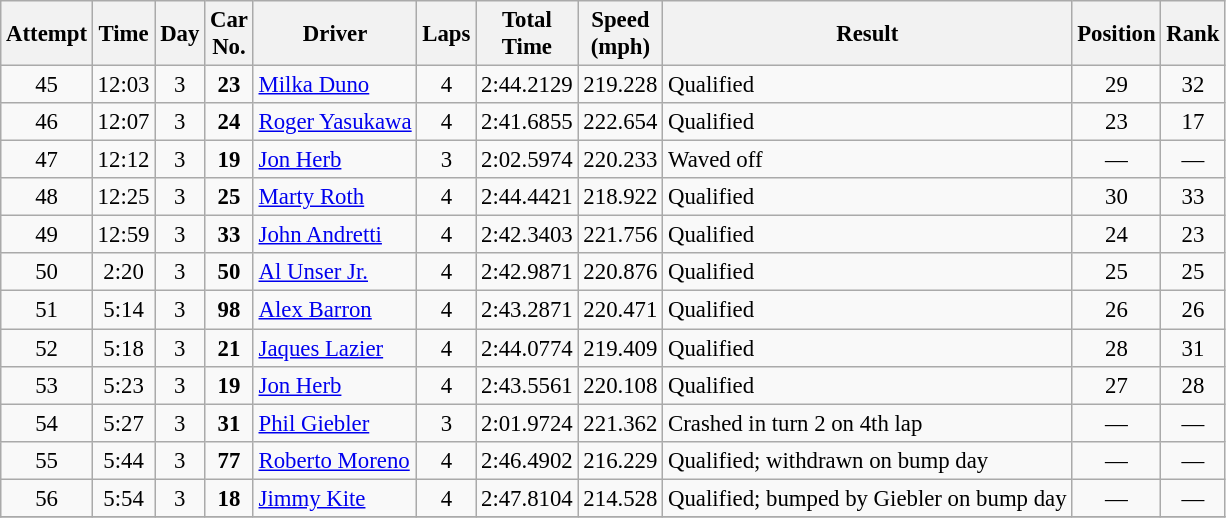<table class="wikitable" style="font-size:95%;text-align:center">
<tr>
<th>Attempt</th>
<th>Time</th>
<th>Day</th>
<th>Car<br>No.</th>
<th>Driver</th>
<th>Laps</th>
<th>Total<br>Time</th>
<th>Speed<br>(mph)</th>
<th>Result</th>
<th>Position</th>
<th>Rank</th>
</tr>
<tr>
<td>45</td>
<td>12:03</td>
<td>3</td>
<td><strong>23</strong></td>
<td align="left"> <a href='#'>Milka Duno</a></td>
<td>4</td>
<td>2:44.2129</td>
<td>219.228</td>
<td align="left">Qualified</td>
<td>29</td>
<td>32</td>
</tr>
<tr>
<td>46</td>
<td>12:07</td>
<td>3</td>
<td><strong>24</strong></td>
<td align="left"> <a href='#'>Roger Yasukawa</a></td>
<td>4</td>
<td>2:41.6855</td>
<td>222.654</td>
<td align="left">Qualified</td>
<td>23</td>
<td>17</td>
</tr>
<tr>
<td>47</td>
<td>12:12</td>
<td>3</td>
<td><strong>19</strong></td>
<td align="left"> <a href='#'>Jon Herb</a></td>
<td>3</td>
<td>2:02.5974</td>
<td>220.233</td>
<td align="left">Waved off</td>
<td>—</td>
<td>—</td>
</tr>
<tr>
<td>48</td>
<td>12:25</td>
<td>3</td>
<td><strong>25</strong></td>
<td align="left"> <a href='#'>Marty Roth</a></td>
<td>4</td>
<td>2:44.4421</td>
<td>218.922</td>
<td align="left">Qualified</td>
<td>30</td>
<td>33</td>
</tr>
<tr>
<td>49</td>
<td>12:59</td>
<td>3</td>
<td><strong>33</strong></td>
<td align="left"> <a href='#'>John Andretti</a></td>
<td>4</td>
<td>2:42.3403</td>
<td>221.756</td>
<td align="left">Qualified</td>
<td>24</td>
<td>23</td>
</tr>
<tr>
<td>50</td>
<td>2:20</td>
<td>3</td>
<td><strong>50</strong></td>
<td align="left"> <a href='#'>Al Unser Jr.</a></td>
<td>4</td>
<td>2:42.9871</td>
<td>220.876</td>
<td align="left">Qualified</td>
<td>25</td>
<td>25</td>
</tr>
<tr>
<td>51</td>
<td>5:14</td>
<td>3</td>
<td><strong>98</strong></td>
<td align="left"> <a href='#'>Alex Barron</a></td>
<td>4</td>
<td>2:43.2871</td>
<td>220.471</td>
<td align="left">Qualified</td>
<td>26</td>
<td>26</td>
</tr>
<tr>
<td>52</td>
<td>5:18</td>
<td>3</td>
<td><strong>21</strong></td>
<td align="left"> <a href='#'>Jaques Lazier</a></td>
<td>4</td>
<td>2:44.0774</td>
<td>219.409</td>
<td align="left">Qualified</td>
<td>28</td>
<td>31</td>
</tr>
<tr>
<td>53</td>
<td>5:23</td>
<td>3</td>
<td><strong>19</strong></td>
<td align="left"> <a href='#'>Jon Herb</a></td>
<td>4</td>
<td>2:43.5561</td>
<td>220.108</td>
<td align="left">Qualified</td>
<td>27</td>
<td>28</td>
</tr>
<tr>
<td>54</td>
<td>5:27</td>
<td>3</td>
<td><strong>31</strong></td>
<td align="left"> <a href='#'>Phil Giebler</a></td>
<td>3</td>
<td>2:01.9724</td>
<td>221.362</td>
<td align="left">Crashed in turn 2 on 4th lap</td>
<td>—</td>
<td>—</td>
</tr>
<tr>
<td>55</td>
<td>5:44</td>
<td>3</td>
<td><strong>77</strong></td>
<td align="left"> <a href='#'>Roberto Moreno</a></td>
<td>4</td>
<td>2:46.4902</td>
<td>216.229</td>
<td align="left">Qualified; withdrawn on bump day</td>
<td>—</td>
<td>—</td>
</tr>
<tr>
<td>56</td>
<td>5:54</td>
<td>3</td>
<td><strong>18</strong></td>
<td align="left"> <a href='#'>Jimmy Kite</a></td>
<td>4</td>
<td>2:47.8104</td>
<td>214.528</td>
<td align="left">Qualified; bumped by Giebler on bump day</td>
<td>—</td>
<td>—</td>
</tr>
<tr>
</tr>
</table>
